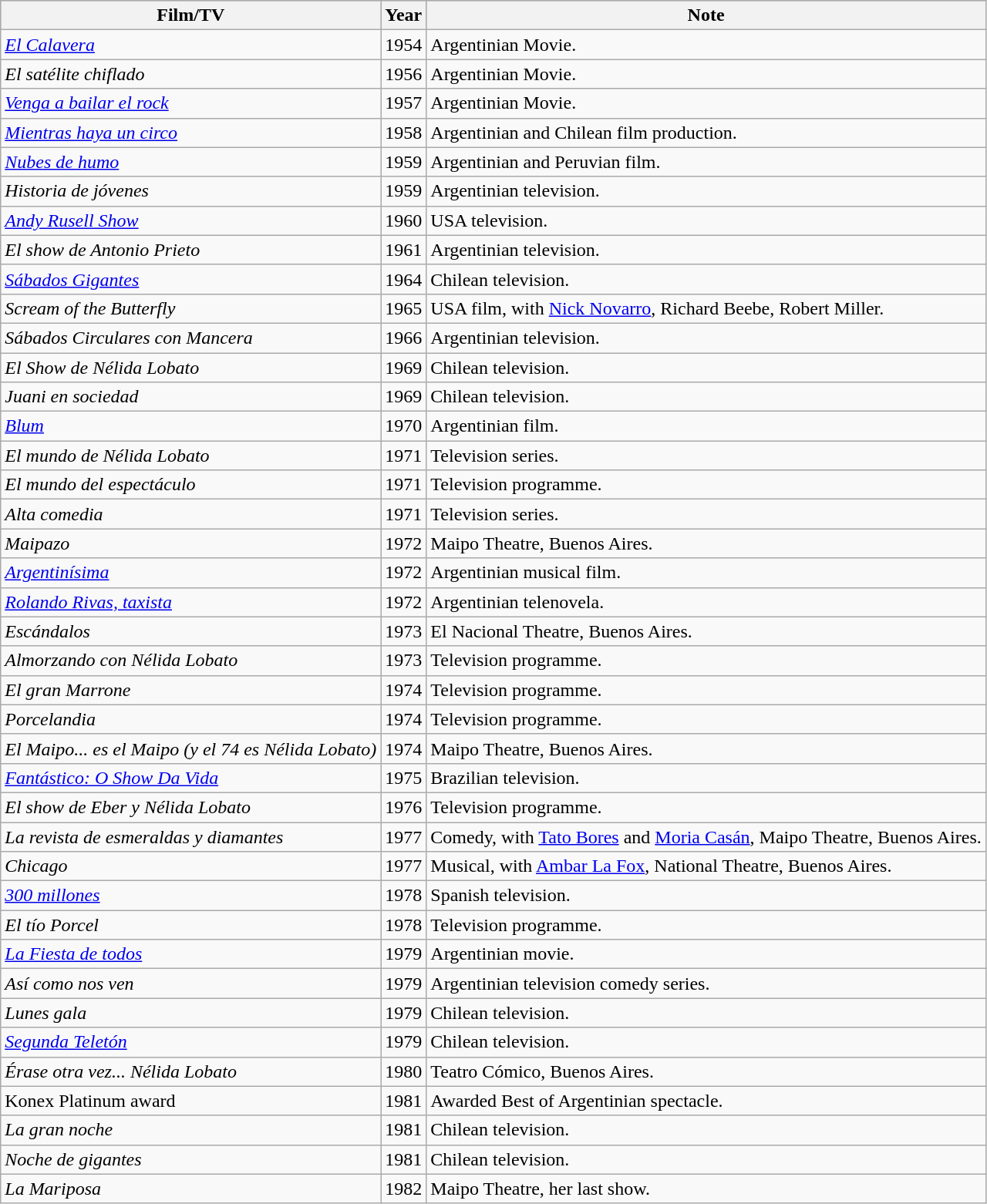<table class="wikitable">
<tr style="background-color:silver;">
<th>Film/TV</th>
<th>Year</th>
<th>Note</th>
</tr>
<tr>
<td><em><a href='#'>El Calavera</a></em></td>
<td>1954</td>
<td>Argentinian Movie.</td>
</tr>
<tr>
<td><em>El satélite chiflado</em></td>
<td>1956</td>
<td>Argentinian Movie.</td>
</tr>
<tr>
<td><em><a href='#'>Venga a bailar el rock</a></em></td>
<td>1957</td>
<td>Argentinian Movie.</td>
</tr>
<tr>
<td><em><a href='#'>Mientras haya un circo</a></em></td>
<td>1958</td>
<td>Argentinian and Chilean film production.</td>
</tr>
<tr>
<td><em><a href='#'>Nubes de humo</a></em></td>
<td>1959</td>
<td>Argentinian and Peruvian film.</td>
</tr>
<tr>
<td><em>Historia de jóvenes</em></td>
<td>1959</td>
<td>Argentinian television.</td>
</tr>
<tr>
<td><em><a href='#'>Andy Rusell Show</a></em></td>
<td>1960</td>
<td>USA television.</td>
</tr>
<tr>
<td><em>El show de Antonio Prieto</em></td>
<td>1961</td>
<td>Argentinian television.</td>
</tr>
<tr>
<td><em><a href='#'>Sábados Gigantes</a></em></td>
<td>1964</td>
<td>Chilean television.</td>
</tr>
<tr>
<td><em>Scream of the Butterfly</em></td>
<td>1965</td>
<td>USA film, with <a href='#'>Nick Novarro</a>, Richard Beebe, Robert Miller.</td>
</tr>
<tr>
<td><em>Sábados Circulares con Mancera</em></td>
<td>1966</td>
<td>Argentinian television.</td>
</tr>
<tr>
<td><em>El Show de Nélida Lobato</em></td>
<td>1969</td>
<td>Chilean television.</td>
</tr>
<tr>
<td><em>Juani en sociedad</em></td>
<td>1969</td>
<td>Chilean television.</td>
</tr>
<tr>
<td><em><a href='#'>Blum</a></em></td>
<td>1970</td>
<td>Argentinian film.</td>
</tr>
<tr>
<td><em>El mundo de Nélida Lobato</em></td>
<td>1971</td>
<td>Television series.</td>
</tr>
<tr>
<td><em>El mundo del espectáculo</em></td>
<td>1971</td>
<td>Television programme.</td>
</tr>
<tr>
<td><em>Alta comedia</em></td>
<td>1971</td>
<td>Television series.</td>
</tr>
<tr>
<td><em>Maipazo</em></td>
<td>1972</td>
<td>Maipo Theatre, Buenos Aires.</td>
</tr>
<tr>
<td><em><a href='#'>Argentinísima</a></em></td>
<td>1972</td>
<td>Argentinian musical film.</td>
</tr>
<tr>
<td><em><a href='#'>Rolando Rivas, taxista</a></em></td>
<td>1972</td>
<td>Argentinian telenovela.</td>
</tr>
<tr>
<td><em>Escándalos</em></td>
<td>1973</td>
<td>El Nacional Theatre, Buenos Aires.</td>
</tr>
<tr>
<td><em>Almorzando con Nélida Lobato</em></td>
<td>1973</td>
<td>Television programme.</td>
</tr>
<tr>
<td><em>El gran Marrone</em></td>
<td>1974</td>
<td>Television programme.</td>
</tr>
<tr>
<td><em>Porcelandia</em></td>
<td>1974</td>
<td>Television programme.</td>
</tr>
<tr>
<td><em>El Maipo... es el Maipo (y el 74 es Nélida Lobato)</em></td>
<td>1974</td>
<td>Maipo Theatre, Buenos Aires.</td>
</tr>
<tr>
<td><em><a href='#'>Fantástico: O Show Da Vida</a></em></td>
<td>1975</td>
<td>Brazilian television.</td>
</tr>
<tr>
<td><em>El show de Eber y Nélida Lobato</em></td>
<td>1976</td>
<td>Television programme.</td>
</tr>
<tr>
<td><em>La revista de esmeraldas y diamantes</em></td>
<td>1977</td>
<td>Comedy, with <a href='#'>Tato Bores</a> and <a href='#'>Moria Casán</a>, Maipo Theatre, Buenos Aires.</td>
</tr>
<tr>
<td><em>Chicago</em></td>
<td>1977</td>
<td>Musical, with <a href='#'>Ambar La Fox</a>, National Theatre, Buenos Aires.</td>
</tr>
<tr>
<td><em><a href='#'>300 millones</a></em></td>
<td>1978</td>
<td>Spanish television.</td>
</tr>
<tr>
<td><em>El tío Porcel</em></td>
<td>1978</td>
<td>Television programme.</td>
</tr>
<tr>
<td><em><a href='#'>La Fiesta de todos</a></em></td>
<td>1979</td>
<td>Argentinian movie.</td>
</tr>
<tr>
<td><em>Así como nos ven</em></td>
<td>1979</td>
<td>Argentinian television comedy series.</td>
</tr>
<tr>
<td><em>Lunes gala</em></td>
<td>1979</td>
<td>Chilean television.</td>
</tr>
<tr>
<td><em><a href='#'>Segunda Teletón</a></em></td>
<td>1979</td>
<td>Chilean television.</td>
</tr>
<tr>
<td><em>Érase otra vez... Nélida Lobato</em></td>
<td>1980</td>
<td>Teatro Cómico, Buenos Aires.</td>
</tr>
<tr>
<td>Konex Platinum award</td>
<td>1981</td>
<td>Awarded Best of Argentinian spectacle.</td>
</tr>
<tr>
<td><em>La gran noche</em></td>
<td>1981</td>
<td>Chilean television.</td>
</tr>
<tr>
<td><em>Noche de gigantes</em></td>
<td>1981</td>
<td>Chilean television.</td>
</tr>
<tr>
<td><em>La Mariposa</em></td>
<td>1982</td>
<td>Maipo Theatre, her last show.</td>
</tr>
</table>
